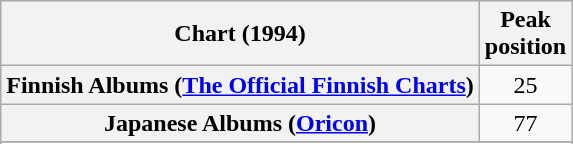<table class="wikitable sortable plainrowheaders" style="text-align:center">
<tr>
<th scope="col">Chart (1994)</th>
<th scope="col">Peak<br> position</th>
</tr>
<tr>
<th scope="row">Finnish Albums (<a href='#'>The Official Finnish Charts</a>)</th>
<td align="center">25</td>
</tr>
<tr>
<th scope="row">Japanese Albums (<a href='#'>Oricon</a>)</th>
<td align="center">77</td>
</tr>
<tr>
</tr>
<tr>
</tr>
</table>
